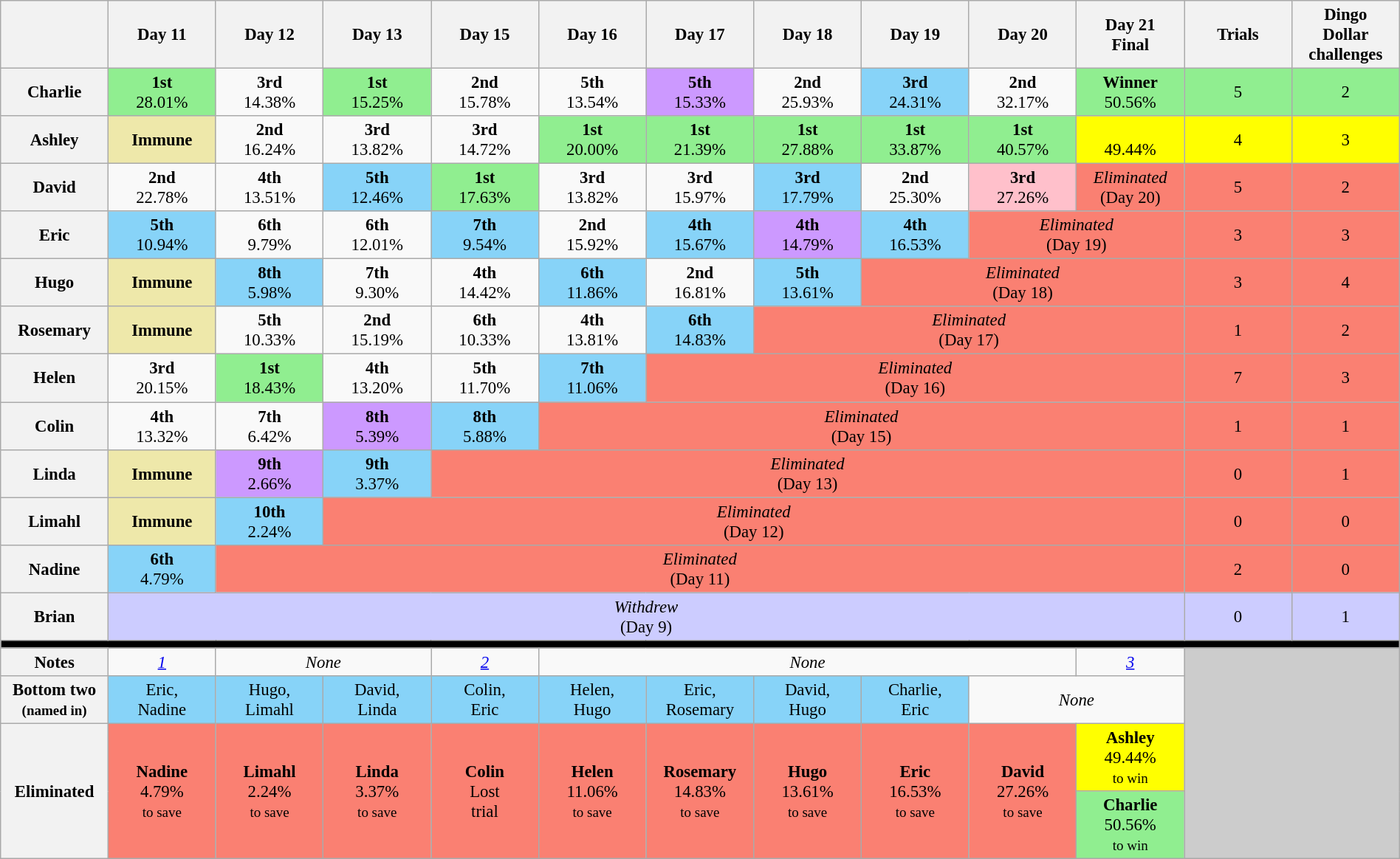<table class="wikitable" style="text-align:center; font-size:95%; width:100%;">
<tr>
<th style="width:7%"></th>
<th style="width:7%">Day 11</th>
<th style="width:7%">Day 12</th>
<th style="width:7%">Day 13</th>
<th style="width:7%">Day 15</th>
<th style="width:7%">Day 16</th>
<th style="width:7%">Day 17</th>
<th style="width:7%">Day 18</th>
<th style="width:7%">Day 19</th>
<th style="width:7%">Day 20</th>
<th style="width:7%">Day 21<br>Final</th>
<th style="width:7%">Trials</th>
<th style="width:7%">Dingo<br>Dollar<br>challenges</th>
</tr>
<tr>
<th>Charlie</th>
<td style="background:lightgreen"><strong>1st</strong><br>28.01%</td>
<td><strong>3rd</strong><br>14.38%</td>
<td style="background:lightgreen"><strong>1st</strong><br>15.25%</td>
<td><strong>2nd</strong><br>15.78%</td>
<td><strong>5th</strong><br>13.54%</td>
<td style="background:#cc99ff"><strong>5th</strong><br>15.33%</td>
<td><strong>2nd</strong><br>25.93%</td>
<td style="background:#87D3F8"><strong>3rd</strong><br>24.31%</td>
<td><strong>2nd</strong><br>32.17%</td>
<td style="background:lightgreen"><strong>Winner</strong><br>50.56%</td>
<td style="background:lightgreen">5</td>
<td style="background:lightgreen">2</td>
</tr>
<tr>
<th>Ashley</th>
<td style="background:#eee8aa;"><strong>Immune</strong></td>
<td><strong>2nd</strong><br>16.24%</td>
<td><strong>3rd</strong><br>13.82%</td>
<td><strong>3rd</strong><br>14.72%</td>
<td style="background:lightgreen"><strong>1st</strong><br>20.00%</td>
<td style="background:lightgreen"><strong>1st</strong><br>21.39%</td>
<td style="background:lightgreen"><strong>1st</strong><br>27.88%</td>
<td style="background:lightgreen"><strong>1st</strong><br>33.87%</td>
<td style="background:lightgreen"><strong>1st</strong><br>40.57%</td>
<td style="background:yellow"><br>49.44%</td>
<td style="background:yellow">4</td>
<td style="background:yellow">3</td>
</tr>
<tr>
<th>David</th>
<td><strong>2nd</strong><br>22.78%</td>
<td><strong>4th</strong><br>13.51%</td>
<td style="background:#87D3F8"><strong>5th</strong><br>12.46%</td>
<td style="background:lightgreen"><strong>1st</strong><br>17.63%</td>
<td><strong>3rd</strong><br>13.82%</td>
<td><strong>3rd</strong><br>15.97%</td>
<td style="background:#87D3F8"><strong>3rd</strong><br>17.79%</td>
<td><strong>2nd</strong><br>25.30%</td>
<td style="background:pink"><strong>3rd</strong><br>27.26%</td>
<td style="background:salmon;"><em>Eliminated</em><br>(Day 20)</td>
<td style="background:salmon;">5</td>
<td style="background:salmon;">2</td>
</tr>
<tr>
<th>Eric</th>
<td style="background:#87D3F8"><strong>5th</strong><br>10.94%</td>
<td><strong>6th</strong><br>9.79%</td>
<td><strong>6th</strong><br>12.01%</td>
<td style="background:#87D3F8"><strong>7th</strong><br>9.54%</td>
<td><strong>2nd</strong><br>15.92%</td>
<td style="background:#87D3F8"><strong>4th</strong><br>15.67%</td>
<td style="background:#cc99ff"><strong>4th</strong><br>14.79%</td>
<td style="background:#87D3F8"><strong>4th</strong><br>16.53%</td>
<td style="background:salmon;" colspan="2"><em>Eliminated</em><br>(Day 19)</td>
<td style="background:salmon;">3</td>
<td style="background:salmon;">3</td>
</tr>
<tr>
<th>Hugo</th>
<td style="background:#eee8aa;"><strong>Immune</strong></td>
<td style="background:#87D3F8"><strong>8th</strong><br>5.98%</td>
<td><strong>7th</strong><br>9.30%</td>
<td><strong>4th</strong><br>14.42%</td>
<td style="background:#87D3F8"><strong>6th</strong><br>11.86%</td>
<td><strong>2nd</strong><br>16.81%</td>
<td style="background:#87D3F8"><strong>5th</strong><br>13.61%</td>
<td style="background:salmon;" colspan="3"><em>Eliminated</em><br>(Day 18)</td>
<td style="background:salmon;">3</td>
<td style="background:salmon;">4</td>
</tr>
<tr>
<th>Rosemary</th>
<td style="background:#eee8aa;"><strong>Immune</strong></td>
<td><strong>5th</strong><br>10.33%</td>
<td><strong>2nd</strong><br>15.19%</td>
<td><strong>6th</strong><br>10.33%</td>
<td><strong>4th</strong><br>13.81%</td>
<td style="background:#87D3F8"><strong>6th</strong><br>14.83%</td>
<td style="background:salmon;" colspan="4"><em>Eliminated</em><br>(Day 17)</td>
<td style="background:salmon;">1</td>
<td style="background:salmon;">2</td>
</tr>
<tr>
<th>Helen</th>
<td><strong>3rd</strong><br>20.15%</td>
<td style="background:lightgreen"><strong>1st</strong><br>18.43%</td>
<td><strong>4th</strong><br>13.20%</td>
<td><strong>5th</strong><br>11.70%</td>
<td style="background:#87D3F8"><strong>7th</strong><br>11.06%</td>
<td style="background:salmon;" colspan="5"><em>Eliminated</em><br>(Day 16)</td>
<td style="background:salmon;">7</td>
<td style="background:salmon;">3</td>
</tr>
<tr>
<th>Colin</th>
<td><strong>4th</strong><br>13.32%</td>
<td><strong>7th</strong><br>6.42%</td>
<td style="background:#cc99ff"><strong>8th</strong><br>5.39%</td>
<td style="background:#87D3F8"><strong>8th</strong><br>5.88%</td>
<td style="background:salmon;" colspan="6"><em>Eliminated</em><br>(Day 15)</td>
<td style="background:salmon;">1</td>
<td style="background:salmon;">1</td>
</tr>
<tr>
<th>Linda</th>
<td style="background:#eee8aa;"><strong>Immune</strong></td>
<td style="background:#cc99ff"><strong>9th</strong><br>2.66%</td>
<td style="background:#87D3F8"><strong>9th</strong><br>3.37%</td>
<td style="background:salmon;" colspan="7"><em>Eliminated</em><br>(Day 13)</td>
<td style="background:salmon;">0</td>
<td style="background:salmon;">1</td>
</tr>
<tr>
<th>Limahl</th>
<td style="background:#eee8aa;"><strong>Immune</strong></td>
<td style="background:#87D3F8"><strong>10th</strong><br>2.24%</td>
<td style="background:salmon;" colspan="8"><em>Eliminated</em><br>(Day 12)</td>
<td style="background:salmon;">0</td>
<td style="background:salmon;">0</td>
</tr>
<tr>
<th>Nadine</th>
<td style="background:#87D3F8"><strong>6th</strong><br>4.79%</td>
<td style="background:salmon;" colspan="9"><em>Eliminated</em><br>(Day 11)</td>
<td style="background:salmon;">2</td>
<td style="background:salmon;">0</td>
</tr>
<tr>
<th>Brian</th>
<td colspan="10" style="background:#ccf;"><em>Withdrew</em><br>(Day 9)</td>
<td style="background:#ccf;">0</td>
<td style="background:#ccf;">1</td>
</tr>
<tr>
<td colspan="13" style="background:#000;"></td>
</tr>
<tr>
<th>Notes</th>
<td><em><cite><a href='#'>1</a></cite></em></td>
<td colspan=2><em>None</em></td>
<td><em><cite><a href='#'>2</a></cite></em></td>
<td colspan=5><em>None</em></td>
<td><em><cite><a href='#'>3</a></cite></em></td>
<td colspan="2" rowspan="4" style="background:#ccc"></td>
</tr>
<tr>
<th>Bottom two<br><small>(named in)</small></th>
<td style="background:#87d3f8;">Eric,<br>Nadine</td>
<td style="background:#87d3f8;">Hugo,<br>Limahl</td>
<td style="background:#87d3f8;">David,<br>Linda</td>
<td style="background:#87d3f8;">Colin,<br>Eric</td>
<td style="background:#87d3f8;">Helen,<br>Hugo</td>
<td style="background:#87d3f8;">Eric,<br>Rosemary</td>
<td style="background:#87d3f8;">David,<br>Hugo</td>
<td style="background:#87d3f8;">Charlie,<br>Eric</td>
<td colspan="2"><em>None</em></td>
</tr>
<tr>
<th rowspan="2">Eliminated</th>
<td style=background:salmon rowspan="2"><strong>Nadine</strong><br>4.79%<br><small>to save</small></td>
<td style=background:salmon rowspan="2"><strong>Limahl</strong><br>2.24%<br><small>to save</small></td>
<td style=background:salmon rowspan="2"><strong>Linda</strong><br>3.37%<br><small>to save</small></td>
<td style=background:salmon rowspan="2"><strong>Colin</strong><br>Lost<br>trial</td>
<td style=background:salmon rowspan="2"><strong>Helen</strong><br>11.06%<br><small>to save</small></td>
<td style=background:salmon rowspan="2"><strong>Rosemary</strong><br>14.83%<br><small>to save</small></td>
<td style=background:salmon rowspan="2"><strong>Hugo</strong><br>13.61%<br><small>to save</small></td>
<td style=background:salmon rowspan="2"><strong>Eric</strong><br>16.53%<br><small>to save</small></td>
<td style=background:salmon rowspan="2"><strong>David</strong><br>27.26%<br><small>to save</small></td>
<td style="background:yellow"><strong>Ashley</strong><br>49.44%<br><small>to win</small></td>
</tr>
<tr>
<td style="background:lightgreen"><strong>Charlie</strong><br>50.56%<br><small>to win</small></td>
</tr>
</table>
